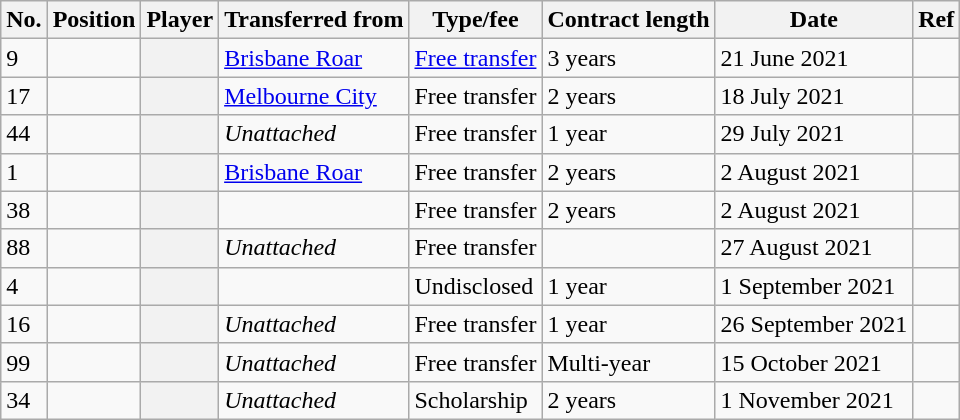<table class="wikitable plainrowheaders sortable" style="text-align:center; text-align:left">
<tr>
<th scope="col">No.</th>
<th scope="col">Position</th>
<th scope="col">Player</th>
<th scope="col">Transferred from</th>
<th scope="col">Type/fee</th>
<th scope="col">Contract length</th>
<th scope="col">Date</th>
<th scope="col" class="unsortable">Ref</th>
</tr>
<tr>
<td>9</td>
<td></td>
<th scope="row"></th>
<td><a href='#'>Brisbane Roar</a></td>
<td><a href='#'>Free transfer</a></td>
<td>3 years</td>
<td>21 June 2021</td>
<td></td>
</tr>
<tr>
<td>17</td>
<td></td>
<th scope="row"></th>
<td><a href='#'>Melbourne City</a></td>
<td>Free transfer</td>
<td>2 years</td>
<td>18 July 2021</td>
<td></td>
</tr>
<tr>
<td>44</td>
<td></td>
<th scope="row"></th>
<td><em>Unattached</em></td>
<td>Free transfer</td>
<td>1 year</td>
<td>29 July 2021</td>
<td></td>
</tr>
<tr>
<td>1</td>
<td></td>
<th scope="row"></th>
<td><a href='#'>Brisbane Roar</a></td>
<td>Free transfer</td>
<td>2 years</td>
<td>2 August 2021</td>
<td></td>
</tr>
<tr>
<td>38</td>
<td></td>
<th scope="row"></th>
<td></td>
<td>Free transfer</td>
<td>2 years</td>
<td>2 August 2021</td>
<td></td>
</tr>
<tr>
<td>88</td>
<td></td>
<th scope="row"></th>
<td><em>Unattached</em></td>
<td>Free transfer</td>
<td></td>
<td>27 August 2021</td>
<td></td>
</tr>
<tr>
<td>4</td>
<td></td>
<th scope="row"></th>
<td></td>
<td>Undisclosed</td>
<td>1 year</td>
<td>1 September 2021</td>
<td></td>
</tr>
<tr>
<td>16</td>
<td></td>
<th scope="row"></th>
<td><em>Unattached</em></td>
<td>Free transfer</td>
<td>1 year</td>
<td>26 September 2021</td>
<td></td>
</tr>
<tr>
<td>99</td>
<td></td>
<th scope="row"></th>
<td><em>Unattached</em></td>
<td>Free transfer</td>
<td>Multi-year</td>
<td>15 October 2021</td>
<td></td>
</tr>
<tr>
<td>34</td>
<td></td>
<th scope="row"></th>
<td><em>Unattached</em></td>
<td>Scholarship</td>
<td>2 years</td>
<td>1 November 2021</td>
<td></td>
</tr>
</table>
